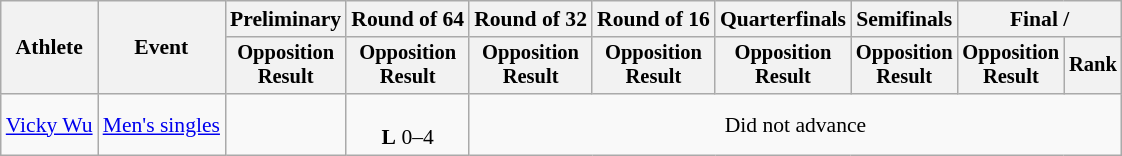<table class=wikitable style=font-size:90%;text-align:center>
<tr>
<th rowspan=2>Athlete</th>
<th rowspan=2>Event</th>
<th>Preliminary</th>
<th>Round of 64</th>
<th>Round of 32</th>
<th>Round of 16</th>
<th>Quarterfinals</th>
<th>Semifinals</th>
<th colspan=2>Final / </th>
</tr>
<tr style=font-size:95%>
<th>Opposition<br>Result</th>
<th>Opposition<br>Result</th>
<th>Opposition<br>Result</th>
<th>Opposition<br>Result</th>
<th>Opposition<br>Result</th>
<th>Opposition<br>Result</th>
<th>Opposition<br>Result</th>
<th>Rank</th>
</tr>
<tr>
<td align=left><a href='#'>Vicky Wu</a></td>
<td align=left><a href='#'>Men's singles</a></td>
<td></td>
<td><br><strong>L</strong> 0–4</td>
<td colspan="6">Did not advance</td>
</tr>
</table>
